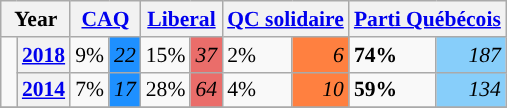<table class="wikitable" style="width:400; font-size:90%; margin-left:1em;">
<tr>
<th colspan="2" scope="col">Year</th>
<th colspan="2" scope="col"><a href='#'>CAQ</a></th>
<th colspan="2" scope="col"><a href='#'>Liberal</a></th>
<th colspan="2" scope="col"><a href='#'>QC solidaire</a></th>
<th colspan="2" scope="col"><a href='#'>Parti Québécois</a></th>
</tr>
<tr>
<td rowspan="2" style="width: 0.25em; background-color: "></td>
<th><a href='#'>2018</a></th>
<td>9%</td>
<td style="text-align:right; background:#1E90FF;"><em>22</em></td>
<td>15%</td>
<td style="text-align:right; background:#EA6D6A;"><em>37</em></td>
<td>2%</td>
<td style="text-align:right; background:#FF8040;"><em>6</em></td>
<td><strong>74%</strong></td>
<td style="text-align:right; background:#87CEFA;"><em>187</em></td>
</tr>
<tr>
<th><a href='#'>2014</a></th>
<td>7%</td>
<td style="text-align:right; background:#1E90FF;"><em>17</em></td>
<td>28%</td>
<td style="text-align:right; background:#EA6D6A;"><em>64</em></td>
<td>4%</td>
<td style="text-align:right; background:#FF8040;"><em>10</em></td>
<td><strong>59%</strong></td>
<td style="text-align:right; background:#87CEFA;"><em>134</em></td>
</tr>
<tr>
</tr>
</table>
